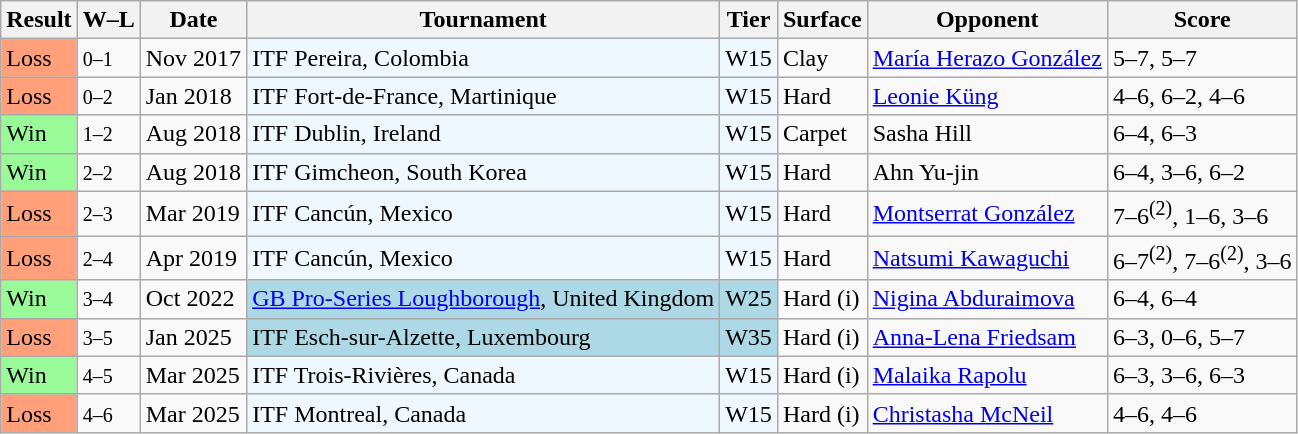<table class="sortable wikitable">
<tr>
<th>Result</th>
<th class="unsortable">W–L</th>
<th>Date</th>
<th>Tournament</th>
<th>Tier</th>
<th>Surface</th>
<th>Opponent</th>
<th class="unsortable">Score</th>
</tr>
<tr>
<td style="background:#ffa07a;">Loss</td>
<td><small>0–1</small></td>
<td>Nov 2017</td>
<td style="background:#f0f8ff;">ITF Pereira, Colombia</td>
<td style="background:#f0f8ff;">W15</td>
<td>Clay</td>
<td> <a href='#'>María Herazo González</a></td>
<td>5–7, 5–7</td>
</tr>
<tr>
<td style="background:#ffa07a;">Loss</td>
<td><small>0–2</small></td>
<td>Jan 2018</td>
<td style="background:#f0f8ff;">ITF Fort-de-France, Martinique</td>
<td style="background:#f0f8ff;">W15</td>
<td>Hard</td>
<td> <a href='#'>Leonie Küng</a></td>
<td>4–6, 6–2, 4–6</td>
</tr>
<tr>
<td style="background:#98fb98;">Win</td>
<td><small>1–2</small></td>
<td>Aug 2018</td>
<td style="background:#f0f8ff;">ITF Dublin, Ireland</td>
<td style="background:#f0f8ff;">W15</td>
<td>Carpet</td>
<td> Sasha Hill</td>
<td>6–4, 6–3</td>
</tr>
<tr>
<td style="background:#98fb98;">Win</td>
<td><small>2–2</small></td>
<td>Aug 2018</td>
<td style="background:#f0f8ff;">ITF Gimcheon, South Korea</td>
<td style="background:#f0f8ff;">W15</td>
<td>Hard</td>
<td> Ahn Yu-jin</td>
<td>6–4, 3–6, 6–2</td>
</tr>
<tr>
<td style="background:#ffa07a;">Loss</td>
<td><small>2–3</small></td>
<td>Mar 2019</td>
<td style="background:#f0f8ff;">ITF Cancún, Mexico</td>
<td style="background:#f0f8ff;">W15</td>
<td>Hard</td>
<td> <a href='#'>Montserrat González</a></td>
<td>7–6<sup>(2)</sup>, 1–6, 3–6</td>
</tr>
<tr>
<td style="background:#ffa07a;">Loss</td>
<td><small>2–4</small></td>
<td>Apr 2019</td>
<td style="background:#f0f8ff;">ITF Cancún, Mexico</td>
<td style="background:#f0f8ff;">W15</td>
<td>Hard</td>
<td> <a href='#'>Natsumi Kawaguchi</a></td>
<td>6–7<sup>(2)</sup>, 7–6<sup>(2)</sup>, 3–6</td>
</tr>
<tr>
<td style="background:#98fb98;">Win</td>
<td><small>3–4</small></td>
<td>Oct 2022</td>
<td style="background:lightblue;"><a href='#'>GB Pro-Series Loughborough</a>, United Kingdom</td>
<td style="background:lightblue;">W25</td>
<td>Hard (i)</td>
<td> <a href='#'>Nigina Abduraimova</a></td>
<td>6–4, 6–4</td>
</tr>
<tr>
<td style="background:#ffa07a;">Loss</td>
<td><small>3–5</small></td>
<td>Jan 2025</td>
<td style="background:lightblue;">ITF Esch-sur-Alzette, Luxembourg</td>
<td style="background:lightblue;">W35</td>
<td>Hard (i)</td>
<td> <a href='#'>Anna-Lena Friedsam</a></td>
<td>6–3, 0–6, 5–7</td>
</tr>
<tr>
<td style="background:#98fb98;">Win</td>
<td><small>4–5</small></td>
<td>Mar 2025</td>
<td style="background:#f0f8ff;">ITF Trois-Rivières, Canada</td>
<td style="background:#f0f8ff;">W15</td>
<td>Hard (i)</td>
<td> <a href='#'>Malaika Rapolu</a></td>
<td>6–3, 3–6, 6–3</td>
</tr>
<tr>
<td style="background:#ffa07a;">Loss</td>
<td><small>4–6</small></td>
<td>Mar 2025</td>
<td style="background:#f0f8ff;">ITF Montreal, Canada</td>
<td style="background:#f0f8ff;">W15</td>
<td>Hard (i)</td>
<td> <a href='#'>Christasha McNeil</a></td>
<td>4–6, 4–6</td>
</tr>
</table>
